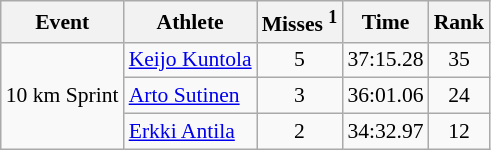<table class="wikitable" style="font-size:90%">
<tr>
<th>Event</th>
<th>Athlete</th>
<th>Misses <sup>1</sup></th>
<th>Time</th>
<th>Rank</th>
</tr>
<tr>
<td rowspan="3">10 km Sprint</td>
<td><a href='#'>Keijo Kuntola</a></td>
<td align="center">5</td>
<td align="center">37:15.28</td>
<td align="center">35</td>
</tr>
<tr>
<td><a href='#'>Arto Sutinen</a></td>
<td align="center">3</td>
<td align="center">36:01.06</td>
<td align="center">24</td>
</tr>
<tr>
<td><a href='#'>Erkki Antila</a></td>
<td align="center">2</td>
<td align="center">34:32.97</td>
<td align="center">12</td>
</tr>
</table>
